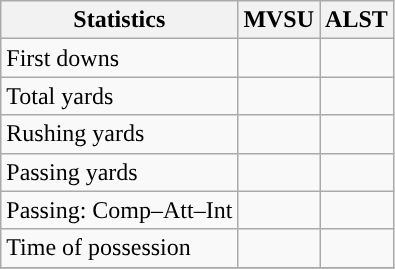<table class="wikitable" style="float: left;">
<tr>
<th>Statistics</th>
<th>MVSU</th>
<th>ALST</th>
</tr>
<tr>
<td>First downs</td>
<td></td>
<td></td>
</tr>
<tr>
<td>Total yards</td>
<td></td>
<td></td>
</tr>
<tr>
<td>Rushing yards</td>
<td></td>
<td></td>
</tr>
<tr>
<td>Passing yards</td>
<td></td>
<td></td>
</tr>
<tr>
<td>Passing: Comp–Att–Int</td>
<td></td>
<td></td>
</tr>
<tr>
<td>Time of possession</td>
<td></td>
<td></td>
</tr>
<tr>
</tr>
</table>
